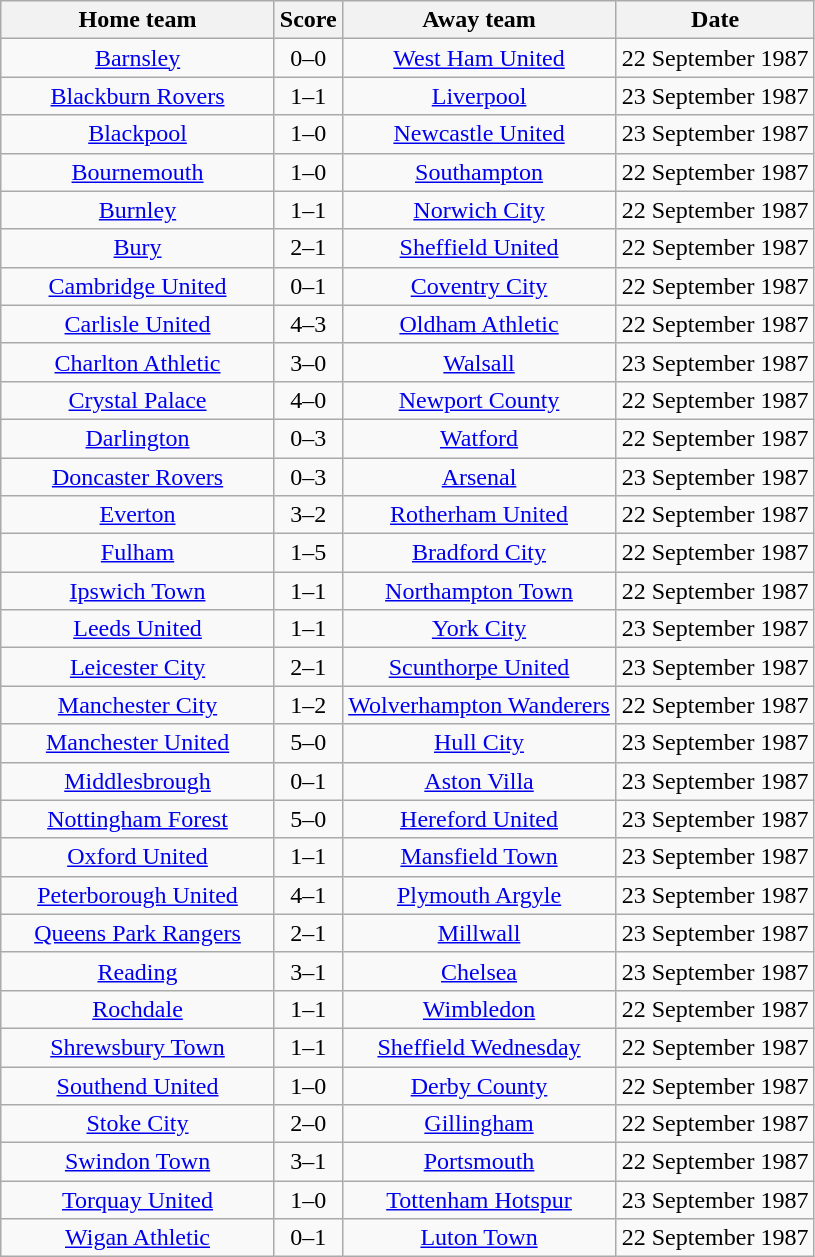<table class="wikitable" style="text-align:center">
<tr>
<th width=175>Home team</th>
<th width=20>Score</th>
<th width=175>Away team</th>
<th width=125>Date</th>
</tr>
<tr>
<td><a href='#'>Barnsley</a></td>
<td>0–0</td>
<td><a href='#'>West Ham United</a></td>
<td>22 September 1987</td>
</tr>
<tr>
<td><a href='#'>Blackburn Rovers</a></td>
<td>1–1</td>
<td><a href='#'>Liverpool</a></td>
<td>23 September 1987</td>
</tr>
<tr>
<td><a href='#'>Blackpool</a></td>
<td>1–0</td>
<td><a href='#'>Newcastle United</a></td>
<td>23 September 1987</td>
</tr>
<tr>
<td><a href='#'>Bournemouth</a></td>
<td>1–0</td>
<td><a href='#'>Southampton</a></td>
<td>22 September 1987</td>
</tr>
<tr>
<td><a href='#'>Burnley</a></td>
<td>1–1</td>
<td><a href='#'>Norwich City</a></td>
<td>22 September 1987</td>
</tr>
<tr>
<td><a href='#'>Bury</a></td>
<td>2–1</td>
<td><a href='#'>Sheffield United</a></td>
<td>22 September 1987</td>
</tr>
<tr>
<td><a href='#'>Cambridge United</a></td>
<td>0–1</td>
<td><a href='#'>Coventry City</a></td>
<td>22 September 1987</td>
</tr>
<tr>
<td><a href='#'>Carlisle United</a></td>
<td>4–3</td>
<td><a href='#'>Oldham Athletic</a></td>
<td>22 September 1987</td>
</tr>
<tr>
<td><a href='#'>Charlton Athletic</a></td>
<td>3–0</td>
<td><a href='#'>Walsall</a></td>
<td>23 September 1987</td>
</tr>
<tr>
<td><a href='#'>Crystal Palace</a></td>
<td>4–0</td>
<td><a href='#'>Newport County</a></td>
<td>22 September 1987</td>
</tr>
<tr>
<td><a href='#'>Darlington</a></td>
<td>0–3</td>
<td><a href='#'>Watford</a></td>
<td>22 September 1987</td>
</tr>
<tr>
<td><a href='#'>Doncaster Rovers</a></td>
<td>0–3</td>
<td><a href='#'>Arsenal</a></td>
<td>23 September 1987</td>
</tr>
<tr>
<td><a href='#'>Everton</a></td>
<td>3–2</td>
<td><a href='#'>Rotherham United</a></td>
<td>22 September 1987</td>
</tr>
<tr>
<td><a href='#'>Fulham</a></td>
<td>1–5</td>
<td><a href='#'>Bradford City</a></td>
<td>22 September 1987</td>
</tr>
<tr>
<td><a href='#'>Ipswich Town</a></td>
<td>1–1</td>
<td><a href='#'>Northampton Town</a></td>
<td>22 September 1987</td>
</tr>
<tr>
<td><a href='#'>Leeds United</a></td>
<td>1–1</td>
<td><a href='#'>York City</a></td>
<td>23 September 1987</td>
</tr>
<tr>
<td><a href='#'>Leicester City</a></td>
<td>2–1</td>
<td><a href='#'>Scunthorpe United</a></td>
<td>23 September 1987</td>
</tr>
<tr>
<td><a href='#'>Manchester City</a></td>
<td>1–2</td>
<td><a href='#'>Wolverhampton Wanderers</a></td>
<td>22 September 1987</td>
</tr>
<tr>
<td><a href='#'>Manchester United</a></td>
<td>5–0</td>
<td><a href='#'>Hull City</a></td>
<td>23 September 1987</td>
</tr>
<tr>
<td><a href='#'>Middlesbrough</a></td>
<td>0–1</td>
<td><a href='#'>Aston Villa</a></td>
<td>23 September 1987</td>
</tr>
<tr>
<td><a href='#'>Nottingham Forest</a></td>
<td>5–0</td>
<td><a href='#'>Hereford United</a></td>
<td>23 September 1987</td>
</tr>
<tr>
<td><a href='#'>Oxford United</a></td>
<td>1–1</td>
<td><a href='#'>Mansfield Town</a></td>
<td>23 September 1987</td>
</tr>
<tr>
<td><a href='#'>Peterborough United</a></td>
<td>4–1</td>
<td><a href='#'>Plymouth Argyle</a></td>
<td>23 September 1987</td>
</tr>
<tr>
<td><a href='#'>Queens Park Rangers</a></td>
<td>2–1</td>
<td><a href='#'>Millwall</a></td>
<td>23 September 1987</td>
</tr>
<tr>
<td><a href='#'>Reading</a></td>
<td>3–1</td>
<td><a href='#'>Chelsea</a></td>
<td>23 September 1987</td>
</tr>
<tr>
<td><a href='#'>Rochdale</a></td>
<td>1–1</td>
<td><a href='#'>Wimbledon</a></td>
<td>22 September 1987</td>
</tr>
<tr>
<td><a href='#'>Shrewsbury Town</a></td>
<td>1–1</td>
<td><a href='#'>Sheffield Wednesday</a></td>
<td>22 September 1987</td>
</tr>
<tr>
<td><a href='#'>Southend United</a></td>
<td>1–0</td>
<td><a href='#'>Derby County</a></td>
<td>22 September 1987</td>
</tr>
<tr>
<td><a href='#'>Stoke City</a></td>
<td>2–0</td>
<td><a href='#'>Gillingham</a></td>
<td>22 September 1987</td>
</tr>
<tr>
<td><a href='#'>Swindon Town</a></td>
<td>3–1</td>
<td><a href='#'>Portsmouth</a></td>
<td>22 September 1987</td>
</tr>
<tr>
<td><a href='#'>Torquay United</a></td>
<td>1–0</td>
<td><a href='#'>Tottenham Hotspur</a></td>
<td>23 September 1987</td>
</tr>
<tr>
<td><a href='#'>Wigan Athletic</a></td>
<td>0–1</td>
<td><a href='#'>Luton Town</a></td>
<td>22 September 1987</td>
</tr>
</table>
